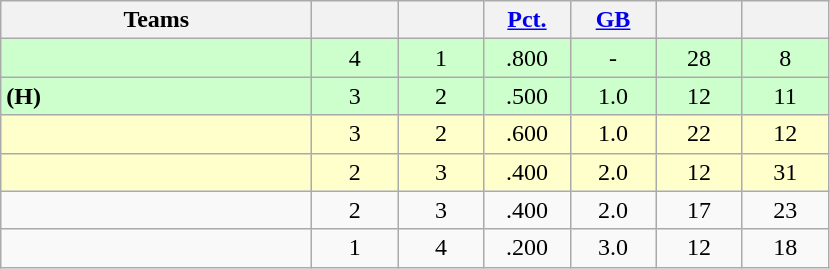<table class = "wikitable" style="text-align:center;">
<tr>
<th width = 200px>Teams</th>
<th width = 50px></th>
<th width = 50px></th>
<th width = 50px><a href='#'>Pct.</a></th>
<th width = 50px><a href='#'>GB</a></th>
<th width = 50px></th>
<th width = 50px></th>
</tr>
<tr style = "background-color:#ccffcc">
<td align = left></td>
<td>4</td>
<td>1</td>
<td>.800</td>
<td>-</td>
<td>28</td>
<td>8</td>
</tr>
<tr style = "background-color:#ccffcc">
<td align = left> <strong>(H)</strong></td>
<td>3</td>
<td>2</td>
<td>.500</td>
<td>1.0</td>
<td>12</td>
<td>11</td>
</tr>
<tr style = "background-color:#ffffcc">
<td align = left></td>
<td>3</td>
<td>2</td>
<td>.600</td>
<td>1.0</td>
<td>22</td>
<td>12</td>
</tr>
<tr style = "background-color:#ffffcc">
<td align = left></td>
<td>2</td>
<td>3</td>
<td>.400</td>
<td>2.0</td>
<td>12</td>
<td>31</td>
</tr>
<tr style = "background-color:">
<td align = left></td>
<td>2</td>
<td>3</td>
<td>.400</td>
<td>2.0</td>
<td>17</td>
<td>23</td>
</tr>
<tr style = "background-color:">
<td align = left></td>
<td>1</td>
<td>4</td>
<td>.200</td>
<td>3.0</td>
<td>12</td>
<td>18</td>
</tr>
</table>
